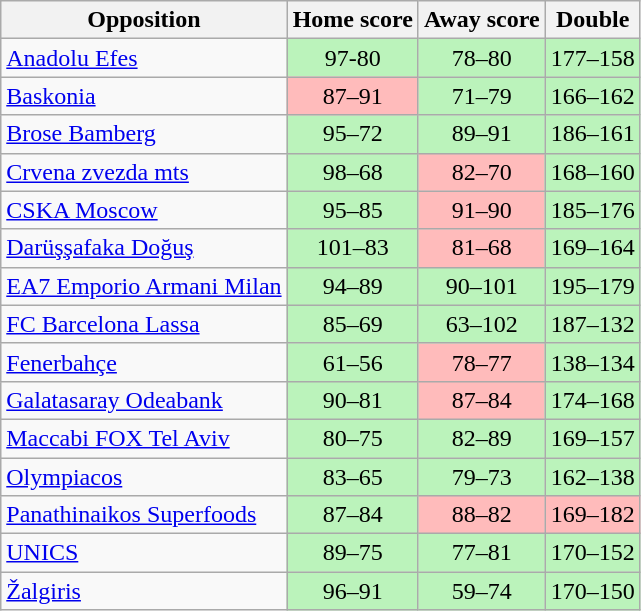<table class="wikitable" style="text-align: center">
<tr>
<th>Opposition</th>
<th>Home score</th>
<th>Away score</th>
<th>Double</th>
</tr>
<tr>
<td align="left"> <a href='#'>Anadolu Efes</a></td>
<td bgcolor=#BBF3BB>97-80</td>
<td bgcolor=#BBF3BB>78–80</td>
<td bgcolor=#BBF3BB>177–158</td>
</tr>
<tr>
<td align="left"> <a href='#'>Baskonia</a></td>
<td bgcolor=#FFBBBB>87–91</td>
<td bgcolor=#BBF3BB>71–79</td>
<td bgcolor=#BBF3BB>166–162</td>
</tr>
<tr>
<td align="left"> <a href='#'>Brose Bamberg</a></td>
<td bgcolor=#BBF3BB>95–72</td>
<td bgcolor=#BBF3BB>89–91</td>
<td bgcolor=#BBF3BB>186–161</td>
</tr>
<tr>
<td align="left"> <a href='#'>Crvena zvezda mts</a></td>
<td bgcolor=#BBF3BB>98–68</td>
<td bgcolor=#FFBBBB>82–70</td>
<td bgcolor=#BBF3BB>168–160</td>
</tr>
<tr>
<td align="left"> <a href='#'>CSKA Moscow</a></td>
<td bgcolor=#BBF3BB>95–85</td>
<td bgcolor=#FFBBBB>91–90</td>
<td bgcolor=#BBF3BB>185–176</td>
</tr>
<tr>
<td align="left"> <a href='#'>Darüşşafaka Doğuş</a></td>
<td bgcolor=#BBF3BB>101–83</td>
<td bgcolor=#FFBBBB>81–68</td>
<td bgcolor=#BBF3BB>169–164</td>
</tr>
<tr>
<td align="left"> <a href='#'>EA7 Emporio Armani Milan</a></td>
<td bgcolor=#BBF3BB>94–89</td>
<td bgcolor=#BBF3BB>90–101</td>
<td bgcolor=#BBF3BB>195–179</td>
</tr>
<tr>
<td align="left"> <a href='#'>FC Barcelona Lassa</a></td>
<td bgcolor=#BBF3BB>85–69</td>
<td bgcolor=#BBF3BB>63–102</td>
<td bgcolor=#BBF3BB>187–132</td>
</tr>
<tr>
<td align="left"> <a href='#'>Fenerbahçe</a></td>
<td bgcolor=#BBF3BB>61–56</td>
<td bgcolor=#FFBBBB>78–77</td>
<td bgcolor=#BBF3BB>138–134</td>
</tr>
<tr>
<td align="left"> <a href='#'>Galatasaray Odeabank</a></td>
<td bgcolor=#BBF3BB>90–81</td>
<td bgcolor=#FFBBBB>87–84</td>
<td bgcolor=#BBF3BB>174–168</td>
</tr>
<tr>
<td align="left"> <a href='#'>Maccabi FOX Tel Aviv</a></td>
<td bgcolor=#BBF3BB>80–75</td>
<td bgcolor=#BBF3BB>82–89</td>
<td bgcolor=#BBF3BB>169–157</td>
</tr>
<tr>
<td align="left"> <a href='#'>Olympiacos</a></td>
<td bgcolor=#BBF3BB>83–65</td>
<td bgcolor=#BBF3BB>79–73</td>
<td bgcolor=#BBF3BB>162–138</td>
</tr>
<tr>
<td align="left"> <a href='#'>Panathinaikos Superfoods</a></td>
<td bgcolor=#BBF3BB>87–84</td>
<td bgcolor=#FFBBBB>88–82</td>
<td bgcolor=#FFBBBB>169–182</td>
</tr>
<tr>
<td align="left"> <a href='#'>UNICS</a></td>
<td bgcolor=#BBF3BB>89–75</td>
<td bgcolor=#BBF3BB>77–81</td>
<td bgcolor=#BBF3BB>170–152</td>
</tr>
<tr>
<td align="left"> <a href='#'>Žalgiris</a></td>
<td bgcolor=#BBF3BB>96–91</td>
<td bgcolor=#BBF3BB>59–74</td>
<td bgcolor=#BBF3BB>170–150</td>
</tr>
</table>
